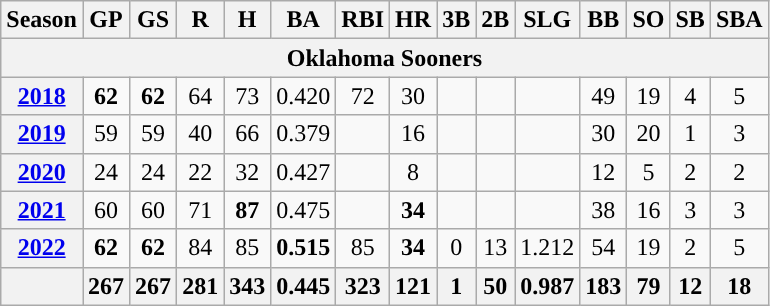<table class="wikitable" style="text-align:center;">
<tr>
<th>Season</th>
<th>GP</th>
<th>GS</th>
<th>R</th>
<th>H</th>
<th>BA</th>
<th>RBI</th>
<th>HR</th>
<th>3B</th>
<th>2B</th>
<th>SLG</th>
<th>BB</th>
<th>SO</th>
<th>SB</th>
<th>SBA</th>
</tr>
<tr>
<th colspan="15">Oklahoma Sooners</th>
</tr>
<tr>
<th><a href='#'>2018</a></th>
<td><strong>62</strong></td>
<td><strong>62</strong></td>
<td>64</td>
<td>73</td>
<td>0.420</td>
<td>72</td>
<td>30</td>
<td></td>
<td></td>
<td></td>
<td>49</td>
<td>19</td>
<td>4</td>
<td>5</td>
</tr>
<tr>
<th><a href='#'>2019</a></th>
<td>59</td>
<td>59</td>
<td>40</td>
<td>66</td>
<td>0.379</td>
<td></td>
<td>16</td>
<td></td>
<td></td>
<td></td>
<td>30</td>
<td>20</td>
<td>1</td>
<td>3</td>
</tr>
<tr>
<th><a href='#'>2020</a></th>
<td>24</td>
<td>24</td>
<td>22</td>
<td>32</td>
<td>0.427</td>
<td></td>
<td>8</td>
<td></td>
<td></td>
<td></td>
<td>12</td>
<td>5</td>
<td>2</td>
<td>2</td>
</tr>
<tr>
<th><a href='#'>2021</a></th>
<td>60</td>
<td>60</td>
<td>71</td>
<td><strong>87</strong></td>
<td>0.475</td>
<td></td>
<td><strong>34</strong></td>
<td></td>
<td></td>
<td></td>
<td>38</td>
<td>16</td>
<td>3</td>
<td>3</td>
</tr>
<tr>
<th><a href='#'>2022</a></th>
<td><strong>62</strong></td>
<td><strong>62</strong></td>
<td>84</td>
<td>85</td>
<td><strong>0.515</strong></td>
<td>85</td>
<td><strong>34</strong></td>
<td>0</td>
<td>13</td>
<td>1.212</td>
<td>54</td>
<td>19</td>
<td>2</td>
<td>5</td>
</tr>
<tr>
<th></th>
<th>267</th>
<th>267</th>
<th>281</th>
<th>343</th>
<th>0.445</th>
<th>323</th>
<th>121</th>
<th>1</th>
<th>50</th>
<th>0.987</th>
<th>183</th>
<th>79</th>
<th>12</th>
<th>18</th>
</tr>
</table>
